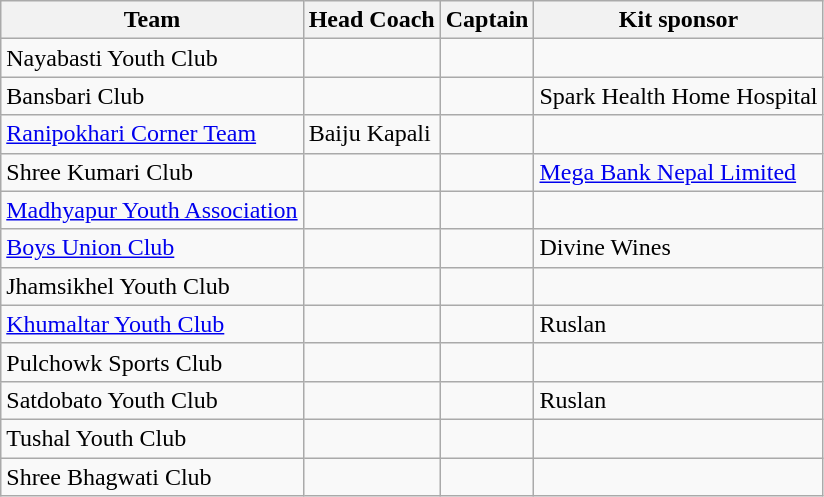<table class="wikitable sortable">
<tr>
<th>Team</th>
<th>Head Coach</th>
<th>Captain</th>
<th>Kit sponsor</th>
</tr>
<tr>
<td>Nayabasti Youth Club</td>
<td></td>
<td></td>
<td></td>
</tr>
<tr>
<td>Bansbari Club</td>
<td></td>
<td></td>
<td>Spark Health Home Hospital</td>
</tr>
<tr>
<td><a href='#'>Ranipokhari Corner Team</a></td>
<td>Baiju Kapali</td>
<td></td>
<td></td>
</tr>
<tr>
<td>Shree Kumari Club</td>
<td></td>
<td></td>
<td><a href='#'>Mega Bank Nepal Limited</a></td>
</tr>
<tr>
<td><a href='#'>Madhyapur Youth Association</a></td>
<td></td>
<td></td>
<td></td>
</tr>
<tr>
<td><a href='#'>Boys Union Club</a></td>
<td></td>
<td></td>
<td>Divine Wines</td>
</tr>
<tr>
<td>Jhamsikhel Youth Club</td>
<td></td>
<td></td>
<td></td>
</tr>
<tr>
<td><a href='#'>Khumaltar Youth Club</a></td>
<td></td>
<td></td>
<td>Ruslan</td>
</tr>
<tr>
<td>Pulchowk Sports Club</td>
<td></td>
<td></td>
<td></td>
</tr>
<tr>
<td>Satdobato Youth Club</td>
<td></td>
<td></td>
<td>Ruslan</td>
</tr>
<tr>
<td>Tushal Youth Club</td>
<td></td>
<td></td>
<td></td>
</tr>
<tr>
<td>Shree Bhagwati Club</td>
<td></td>
<td></td>
<td></td>
</tr>
</table>
